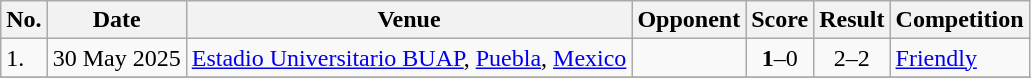<table class="wikitable">
<tr>
<th>No.</th>
<th>Date</th>
<th>Venue</th>
<th>Opponent</th>
<th>Score</th>
<th>Result</th>
<th>Competition</th>
</tr>
<tr>
<td>1.</td>
<td>30 May 2025</td>
<td><a href='#'>Estadio Universitario BUAP</a>, <a href='#'>Puebla</a>, <a href='#'>Mexico</a></td>
<td></td>
<td align=center><strong>1</strong>–0</td>
<td align=center>2–2</td>
<td><a href='#'>Friendly</a></td>
</tr>
<tr>
</tr>
</table>
